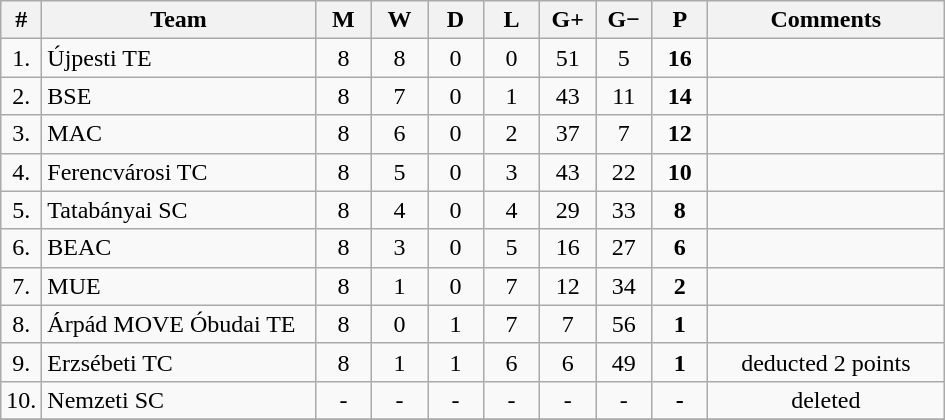<table class="wikitable" style="text-align: center;">
<tr>
<th width="15">#</th>
<th width="175">Team</th>
<th width="30">M</th>
<th width="30">W</th>
<th width="30">D</th>
<th width="30">L</th>
<th width="30">G+</th>
<th width="30">G−</th>
<th width="30">P</th>
<th width="150">Comments</th>
</tr>
<tr>
<td>1.</td>
<td align="left">Újpesti TE</td>
<td>8</td>
<td>8</td>
<td>0</td>
<td>0</td>
<td>51</td>
<td>5</td>
<td><strong>16</strong></td>
<td></td>
</tr>
<tr>
<td>2.</td>
<td align="left">BSE</td>
<td>8</td>
<td>7</td>
<td>0</td>
<td>1</td>
<td>43</td>
<td>11</td>
<td><strong>14</strong></td>
<td></td>
</tr>
<tr>
<td>3.</td>
<td align="left">MAC</td>
<td>8</td>
<td>6</td>
<td>0</td>
<td>2</td>
<td>37</td>
<td>7</td>
<td><strong>12</strong></td>
<td></td>
</tr>
<tr>
<td>4.</td>
<td align="left">Ferencvárosi TC</td>
<td>8</td>
<td>5</td>
<td>0</td>
<td>3</td>
<td>43</td>
<td>22</td>
<td><strong>10</strong></td>
<td></td>
</tr>
<tr>
<td>5.</td>
<td align="left">Tatabányai SC</td>
<td>8</td>
<td>4</td>
<td>0</td>
<td>4</td>
<td>29</td>
<td>33</td>
<td><strong>8</strong></td>
<td></td>
</tr>
<tr>
<td>6.</td>
<td align="left">BEAC</td>
<td>8</td>
<td>3</td>
<td>0</td>
<td>5</td>
<td>16</td>
<td>27</td>
<td><strong>6</strong></td>
<td></td>
</tr>
<tr>
<td>7.</td>
<td align="left">MUE</td>
<td>8</td>
<td>1</td>
<td>0</td>
<td>7</td>
<td>12</td>
<td>34</td>
<td><strong>2</strong></td>
<td></td>
</tr>
<tr>
<td>8.</td>
<td align="left">Árpád MOVE Óbudai TE</td>
<td>8</td>
<td>0</td>
<td>1</td>
<td>7</td>
<td>7</td>
<td>56</td>
<td><strong>1</strong></td>
<td></td>
</tr>
<tr>
<td>9.</td>
<td align="left">Erzsébeti TC</td>
<td>8</td>
<td>1</td>
<td>1</td>
<td>6</td>
<td>6</td>
<td>49</td>
<td><strong>1</strong></td>
<td>deducted 2 points</td>
</tr>
<tr>
<td>10.</td>
<td align="left">Nemzeti SC</td>
<td>-</td>
<td>-</td>
<td>-</td>
<td>-</td>
<td>-</td>
<td>-</td>
<td><strong>-</strong></td>
<td>deleted</td>
</tr>
<tr>
</tr>
</table>
